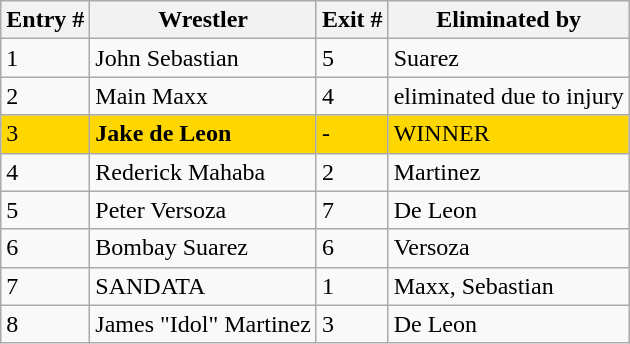<table class="wikitable sortable">
<tr>
<th>Entry #</th>
<th>Wrestler</th>
<th>Exit #</th>
<th>Eliminated by</th>
</tr>
<tr>
<td>1</td>
<td>John Sebastian</td>
<td>5</td>
<td>Suarez</td>
</tr>
<tr>
<td>2</td>
<td>Main Maxx</td>
<td>4</td>
<td>eliminated due to injury</td>
</tr>
<tr style="background:gold;">
<td>3</td>
<td><strong>Jake de Leon</strong></td>
<td>-</td>
<td>WINNER</td>
</tr>
<tr>
<td>4</td>
<td>Rederick Mahaba</td>
<td>2</td>
<td>Martinez</td>
</tr>
<tr>
<td>5</td>
<td>Peter Versoza</td>
<td>7</td>
<td>De Leon</td>
</tr>
<tr>
<td>6</td>
<td>Bombay Suarez</td>
<td>6</td>
<td>Versoza</td>
</tr>
<tr>
<td>7</td>
<td>SANDATA</td>
<td>1</td>
<td>Maxx, Sebastian</td>
</tr>
<tr>
<td>8</td>
<td>James "Idol" Martinez</td>
<td>3</td>
<td>De Leon</td>
</tr>
</table>
